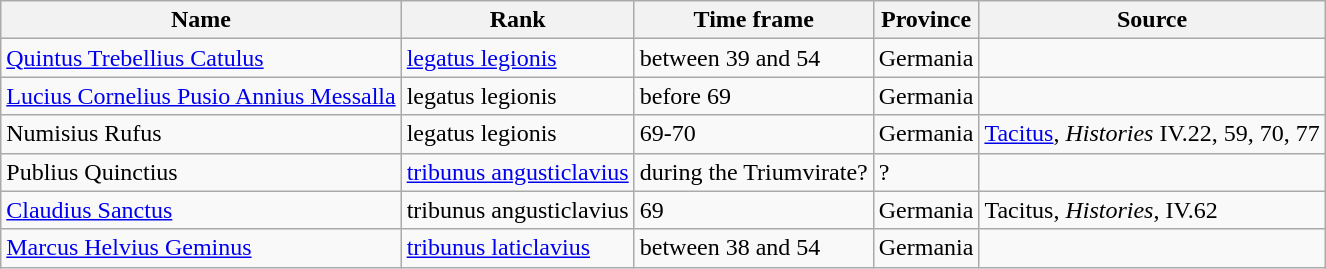<table class="wikitable sortable">
<tr style="vertical-align: top;">
<th>Name</th>
<th>Rank</th>
<th>Time frame</th>
<th>Province</th>
<th>Source</th>
</tr>
<tr>
<td><a href='#'>Quintus Trebellius Catulus</a></td>
<td><a href='#'>legatus legionis</a></td>
<td>between 39 and 54</td>
<td>Germania</td>
<td></td>
</tr>
<tr>
<td><a href='#'>Lucius Cornelius Pusio Annius Messalla</a></td>
<td>legatus legionis</td>
<td>before 69</td>
<td>Germania</td>
<td></td>
</tr>
<tr>
<td>Numisius Rufus</td>
<td>legatus legionis</td>
<td>69-70</td>
<td>Germania</td>
<td><a href='#'>Tacitus</a>, <em>Histories</em> IV.22, 59, 70, 77</td>
</tr>
<tr>
<td>Publius Quinctius</td>
<td><a href='#'>tribunus angusticlavius</a></td>
<td>during the Triumvirate?</td>
<td>?</td>
<td></td>
</tr>
<tr>
<td><a href='#'>Claudius Sanctus</a></td>
<td>tribunus angusticlavius</td>
<td>69</td>
<td>Germania</td>
<td>Tacitus, <em>Histories</em>, IV.62</td>
</tr>
<tr>
<td><a href='#'>Marcus Helvius Geminus</a></td>
<td><a href='#'>tribunus laticlavius</a></td>
<td>between 38 and 54</td>
<td>Germania</td>
<td></td>
</tr>
</table>
